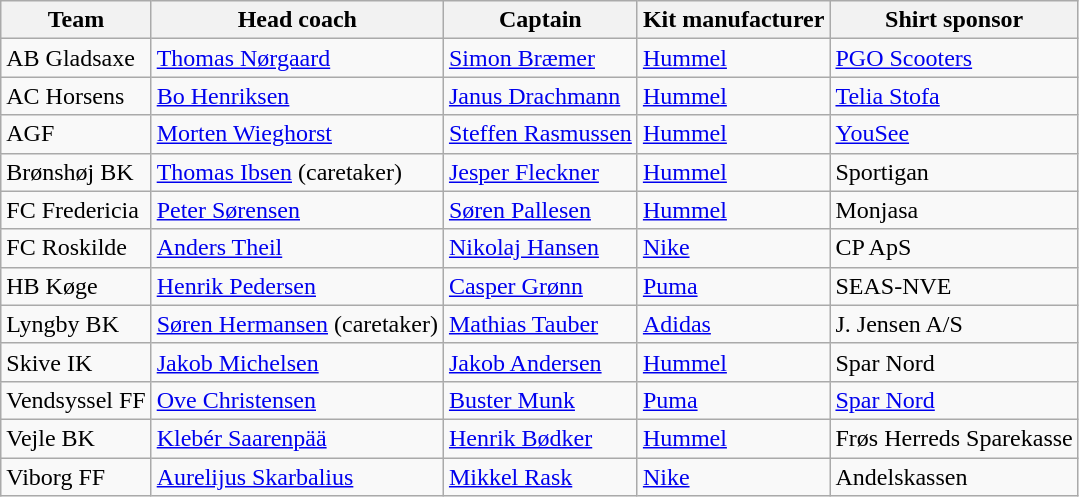<table class="wikitable sortable" style="text-align: left;">
<tr>
<th>Team</th>
<th>Head coach</th>
<th>Captain</th>
<th>Kit manufacturer</th>
<th>Shirt sponsor</th>
</tr>
<tr>
<td>AB Gladsaxe</td>
<td> <a href='#'>Thomas Nørgaard</a></td>
<td> <a href='#'>Simon Bræmer</a></td>
<td><a href='#'>Hummel</a></td>
<td><a href='#'>PGO Scooters</a></td>
</tr>
<tr>
<td>AC Horsens</td>
<td> <a href='#'>Bo Henriksen</a></td>
<td> <a href='#'>Janus Drachmann</a></td>
<td><a href='#'>Hummel</a></td>
<td><a href='#'>Telia Stofa</a></td>
</tr>
<tr>
<td>AGF</td>
<td> <a href='#'>Morten Wieghorst</a></td>
<td> <a href='#'>Steffen Rasmussen</a></td>
<td><a href='#'>Hummel</a></td>
<td><a href='#'>YouSee</a></td>
</tr>
<tr>
<td>Brønshøj BK</td>
<td> <a href='#'>Thomas Ibsen</a> (caretaker)</td>
<td> <a href='#'>Jesper Fleckner</a></td>
<td><a href='#'>Hummel</a></td>
<td>Sportigan</td>
</tr>
<tr>
<td>FC Fredericia</td>
<td> <a href='#'>Peter Sørensen</a></td>
<td> <a href='#'>Søren Pallesen</a></td>
<td><a href='#'>Hummel</a></td>
<td>Monjasa</td>
</tr>
<tr>
<td>FC Roskilde</td>
<td> <a href='#'>Anders Theil</a></td>
<td> <a href='#'>Nikolaj Hansen</a></td>
<td><a href='#'>Nike</a></td>
<td>CP ApS</td>
</tr>
<tr>
<td>HB Køge</td>
<td> <a href='#'>Henrik Pedersen</a></td>
<td> <a href='#'>Casper Grønn</a></td>
<td><a href='#'>Puma</a></td>
<td>SEAS-NVE</td>
</tr>
<tr>
<td>Lyngby BK</td>
<td> <a href='#'>Søren Hermansen</a> (caretaker)</td>
<td> <a href='#'>Mathias Tauber</a></td>
<td><a href='#'>Adidas</a></td>
<td>J. Jensen A/S</td>
</tr>
<tr>
<td>Skive IK</td>
<td> <a href='#'>Jakob Michelsen</a></td>
<td> <a href='#'>Jakob Andersen</a></td>
<td><a href='#'>Hummel</a></td>
<td>Spar Nord</td>
</tr>
<tr>
<td>Vendsyssel FF</td>
<td> <a href='#'>Ove Christensen</a></td>
<td> <a href='#'>Buster Munk</a></td>
<td><a href='#'>Puma</a></td>
<td><a href='#'>Spar Nord</a></td>
</tr>
<tr>
<td>Vejle BK</td>
<td> <a href='#'>Klebér Saarenpää</a></td>
<td> <a href='#'>Henrik Bødker</a></td>
<td><a href='#'>Hummel</a></td>
<td>Frøs Herreds Sparekasse</td>
</tr>
<tr>
<td>Viborg FF</td>
<td> <a href='#'>Aurelijus Skarbalius</a></td>
<td> <a href='#'>Mikkel Rask</a></td>
<td><a href='#'>Nike</a></td>
<td>Andelskassen</td>
</tr>
</table>
